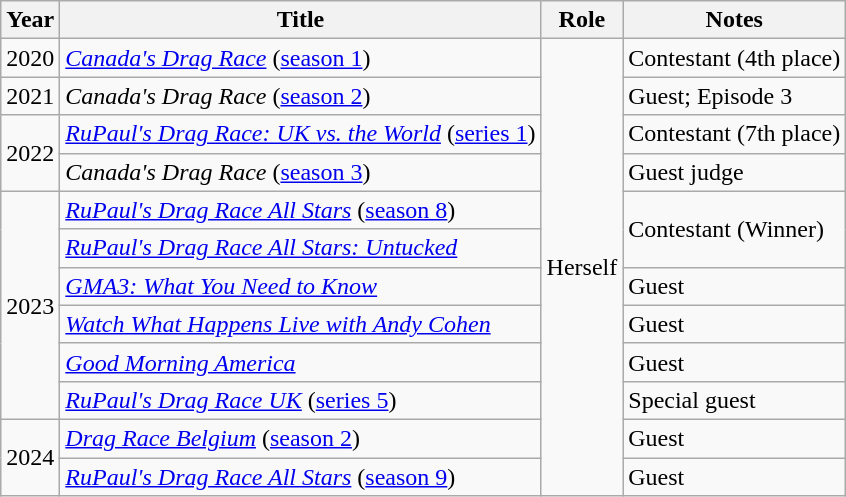<table class="wikitable sortable">
<tr>
<th>Year</th>
<th>Title</th>
<th>Role</th>
<th class="unsortable">Notes</th>
</tr>
<tr>
<td>2020</td>
<td><em><a href='#'>Canada's Drag Race</a></em> (<a href='#'>season 1</a>)</td>
<td rowspan="12">Herself</td>
<td>Contestant (4th place)</td>
</tr>
<tr>
<td>2021</td>
<td><em>Canada's Drag Race</em> (<a href='#'>season 2</a>)</td>
<td>Guest; Episode 3</td>
</tr>
<tr>
<td rowspan="2">2022</td>
<td><em><a href='#'>RuPaul's Drag Race: UK vs. the World</a></em> (<a href='#'>series 1</a>)</td>
<td>Contestant (7th place)</td>
</tr>
<tr>
<td><em>Canada's Drag Race</em> (<a href='#'>season 3</a>)</td>
<td>Guest judge</td>
</tr>
<tr>
<td rowspan="6">2023</td>
<td><em><a href='#'>RuPaul's Drag Race All Stars</a></em> (<a href='#'>season 8</a>)</td>
<td rowspan="2">Contestant (Winner)</td>
</tr>
<tr>
<td scope="row"><em><a href='#'>RuPaul's Drag Race All Stars: Untucked</a></em></td>
</tr>
<tr>
<td><em><a href='#'>GMA3: What You Need to Know</a></em></td>
<td>Guest</td>
</tr>
<tr>
<td><em><a href='#'>Watch What Happens Live with Andy Cohen</a></em></td>
<td>Guest</td>
</tr>
<tr>
<td><em><a href='#'>Good Morning America</a></em></td>
<td>Guest</td>
</tr>
<tr>
<td><em><a href='#'>RuPaul's Drag Race UK</a></em> (<a href='#'>series 5</a>)</td>
<td>Special guest</td>
</tr>
<tr>
<td rowspan="2">2024</td>
<td><em><a href='#'>Drag Race Belgium</a></em> (<a href='#'>season 2</a>)</td>
<td>Guest</td>
</tr>
<tr>
<td><em><a href='#'>RuPaul's Drag Race All Stars</a></em> (<a href='#'>season 9</a>)</td>
<td>Guest</td>
</tr>
</table>
